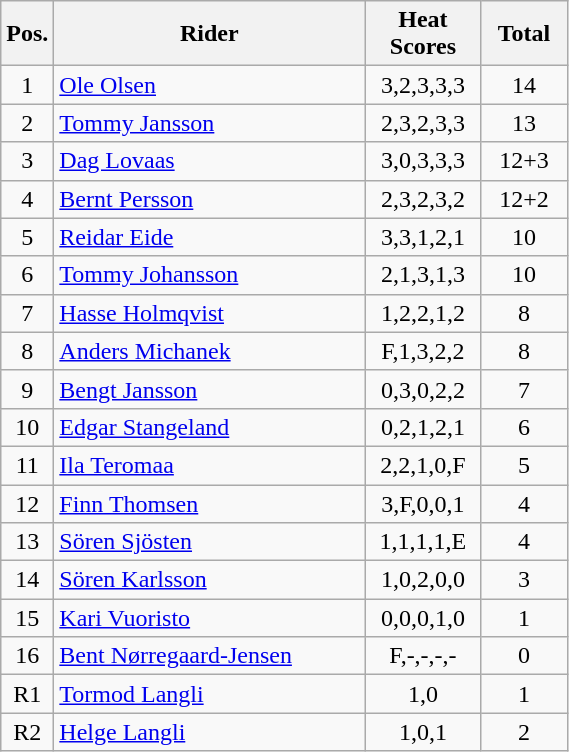<table class=wikitable>
<tr>
<th width=25px>Pos.</th>
<th width=200px>Rider</th>
<th width=70px>Heat Scores</th>
<th width=50px>Total</th>
</tr>
<tr align=center >
<td>1</td>
<td align=left> <a href='#'>Ole Olsen</a></td>
<td>3,2,3,3,3</td>
<td>14</td>
</tr>
<tr align=center >
<td>2</td>
<td align=left> <a href='#'>Tommy Jansson</a></td>
<td>2,3,2,3,3</td>
<td>13</td>
</tr>
<tr align=center >
<td>3</td>
<td align=left> <a href='#'>Dag Lovaas</a></td>
<td>3,0,3,3,3</td>
<td>12+3</td>
</tr>
<tr align=center >
<td>4</td>
<td align=left> <a href='#'>Bernt Persson</a></td>
<td>2,3,2,3,2</td>
<td>12+2</td>
</tr>
<tr align=center >
<td>5</td>
<td align=left> <a href='#'>Reidar Eide</a></td>
<td>3,3,1,2,1</td>
<td>10</td>
</tr>
<tr align=center >
<td>6</td>
<td align=left> <a href='#'>Tommy Johansson</a></td>
<td>2,1,3,1,3</td>
<td>10</td>
</tr>
<tr align=center >
<td>7</td>
<td align=left> <a href='#'>Hasse Holmqvist</a></td>
<td>1,2,2,1,2</td>
<td>8</td>
</tr>
<tr align=center >
<td>8</td>
<td align=left> <a href='#'>Anders Michanek</a></td>
<td>F,1,3,2,2</td>
<td>8</td>
</tr>
<tr align=center >
<td>9</td>
<td align=left> <a href='#'>Bengt Jansson</a></td>
<td>0,3,0,2,2</td>
<td>7</td>
</tr>
<tr align=center>
<td>10</td>
<td align=left> <a href='#'>Edgar Stangeland</a></td>
<td>0,2,1,2,1</td>
<td>6</td>
</tr>
<tr align=center>
<td>11</td>
<td align=left> <a href='#'>Ila Teromaa</a></td>
<td>2,2,1,0,F</td>
<td>5</td>
</tr>
<tr align=center>
<td>12</td>
<td align=left> <a href='#'>Finn Thomsen</a></td>
<td>3,F,0,0,1</td>
<td>4</td>
</tr>
<tr align=center>
<td>13</td>
<td align=left> <a href='#'>Sören Sjösten</a></td>
<td>1,1,1,1,E</td>
<td>4</td>
</tr>
<tr align=center>
<td>14</td>
<td align=left> <a href='#'>Sören Karlsson</a></td>
<td>1,0,2,0,0</td>
<td>3</td>
</tr>
<tr align=center>
<td>15</td>
<td align=left> <a href='#'>Kari Vuoristo</a></td>
<td>0,0,0,1,0</td>
<td>1</td>
</tr>
<tr align=center>
<td>16</td>
<td align=left> <a href='#'>Bent Nørregaard-Jensen</a></td>
<td>F,-,-,-,-</td>
<td>0</td>
</tr>
<tr align=center>
<td>R1</td>
<td align=left> <a href='#'>Tormod Langli</a></td>
<td>1,0</td>
<td>1</td>
</tr>
<tr align=center>
<td>R2</td>
<td align=left> <a href='#'>Helge Langli</a></td>
<td>1,0,1</td>
<td>2</td>
</tr>
</table>
